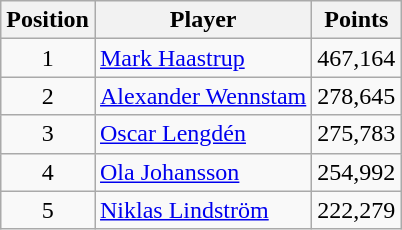<table class=wikitable>
<tr>
<th>Position</th>
<th>Player</th>
<th>Points</th>
</tr>
<tr>
<td align=center>1</td>
<td> <a href='#'>Mark Haastrup</a></td>
<td align=center>467,164</td>
</tr>
<tr>
<td align=center>2</td>
<td> <a href='#'>Alexander Wennstam</a></td>
<td align=center>278,645</td>
</tr>
<tr>
<td align=center>3</td>
<td> <a href='#'>Oscar Lengdén</a></td>
<td align=center>275,783</td>
</tr>
<tr>
<td align=center>4</td>
<td> <a href='#'>Ola Johansson</a></td>
<td align=center>254,992</td>
</tr>
<tr>
<td align=center>5</td>
<td> <a href='#'>Niklas Lindström</a></td>
<td align=center>222,279</td>
</tr>
</table>
